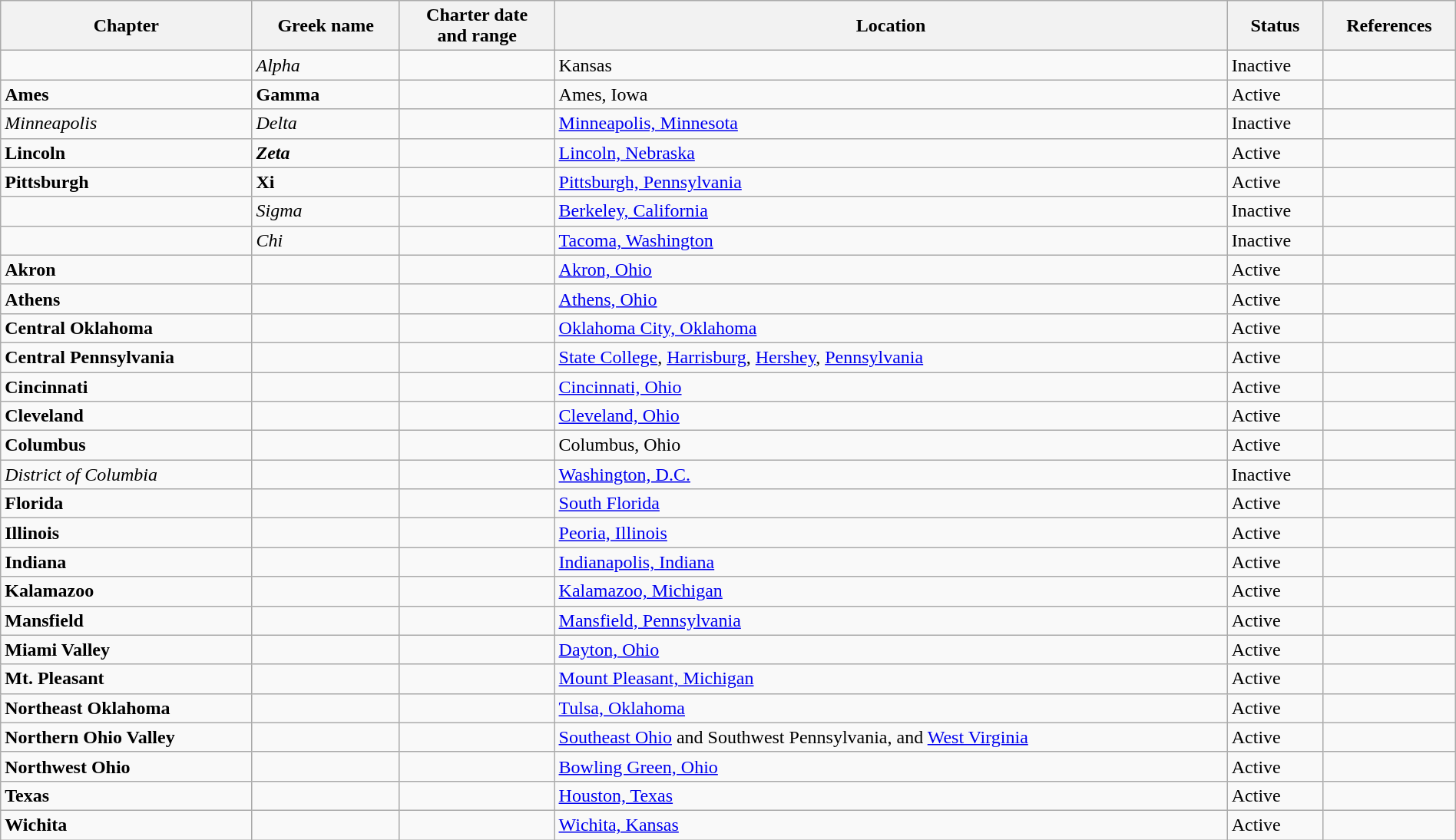<table class="sortable wikitable" style="width:100%;">
<tr>
<th>Chapter</th>
<th>Greek name</th>
<th>Charter date<br>and range</th>
<th>Location</th>
<th>Status</th>
<th>References</th>
</tr>
<tr>
<td></td>
<td><em>Alpha</em></td>
<td></td>
<td>Kansas</td>
<td>Inactive</td>
<td></td>
</tr>
<tr>
<td><strong>Ames</strong></td>
<td><strong>Gamma</strong></td>
<td></td>
<td>Ames, Iowa</td>
<td>Active</td>
<td></td>
</tr>
<tr>
<td><em>Minneapolis</em></td>
<td><em>Delta</em></td>
<td></td>
<td><a href='#'>Minneapolis, Minnesota</a></td>
<td>Inactive</td>
<td></td>
</tr>
<tr>
<td><strong>Lincoln</strong></td>
<td><strong><em>Zeta</em></strong></td>
<td></td>
<td><a href='#'>Lincoln, Nebraska</a></td>
<td>Active</td>
<td></td>
</tr>
<tr>
<td><strong>Pittsburgh</strong></td>
<td><strong>Xi</strong></td>
<td></td>
<td><a href='#'>Pittsburgh, Pennsylvania</a></td>
<td>Active</td>
<td></td>
</tr>
<tr>
<td></td>
<td><em>Sigma</em></td>
<td></td>
<td><a href='#'>Berkeley, California</a></td>
<td>Inactive</td>
<td></td>
</tr>
<tr>
<td></td>
<td><em>Chi</em></td>
<td></td>
<td><a href='#'>Tacoma, Washington</a></td>
<td>Inactive</td>
<td></td>
</tr>
<tr>
<td><strong>Akron</strong></td>
<td></td>
<td></td>
<td><a href='#'>Akron, Ohio</a></td>
<td>Active</td>
<td></td>
</tr>
<tr>
<td><strong>Athens</strong></td>
<td></td>
<td></td>
<td><a href='#'>Athens, Ohio</a></td>
<td>Active</td>
<td></td>
</tr>
<tr>
<td><strong>Central Oklahoma</strong></td>
<td></td>
<td></td>
<td><a href='#'>Oklahoma City, Oklahoma</a></td>
<td>Active</td>
<td></td>
</tr>
<tr>
<td><strong>Central Pennsylvania</strong></td>
<td></td>
<td></td>
<td><a href='#'>State College</a>, <a href='#'>Harrisburg</a>, <a href='#'>Hershey</a>, <a href='#'>Pennsylvania</a></td>
<td>Active</td>
<td></td>
</tr>
<tr>
<td><strong>Cincinnati</strong></td>
<td></td>
<td></td>
<td><a href='#'>Cincinnati, Ohio</a></td>
<td>Active</td>
<td></td>
</tr>
<tr>
<td><strong>Cleveland</strong></td>
<td></td>
<td></td>
<td><a href='#'>Cleveland, Ohio</a></td>
<td>Active</td>
<td></td>
</tr>
<tr>
<td><strong>Columbus</strong></td>
<td></td>
<td></td>
<td>Columbus, Ohio</td>
<td>Active</td>
<td></td>
</tr>
<tr>
<td><em>District of Columbia</em></td>
<td></td>
<td></td>
<td><a href='#'>Washington, D.C.</a></td>
<td>Inactive</td>
<td></td>
</tr>
<tr>
<td><strong>Florida</strong></td>
<td></td>
<td></td>
<td><a href='#'>South Florida</a></td>
<td>Active</td>
<td></td>
</tr>
<tr>
<td><strong>Illinois</strong></td>
<td></td>
<td></td>
<td><a href='#'>Peoria, Illinois</a></td>
<td>Active</td>
<td></td>
</tr>
<tr>
<td><strong>Indiana</strong></td>
<td></td>
<td></td>
<td><a href='#'>Indianapolis, Indiana</a></td>
<td>Active</td>
<td></td>
</tr>
<tr>
<td><strong>Kalamazoo</strong></td>
<td></td>
<td></td>
<td><a href='#'>Kalamazoo, Michigan</a></td>
<td>Active</td>
<td></td>
</tr>
<tr>
<td><strong>Mansfield</strong></td>
<td></td>
<td></td>
<td><a href='#'>Mansfield, Pennsylvania</a></td>
<td>Active</td>
<td></td>
</tr>
<tr>
<td><strong>Miami Valley</strong></td>
<td></td>
<td></td>
<td><a href='#'>Dayton, Ohio</a></td>
<td>Active</td>
<td></td>
</tr>
<tr>
<td><strong>Mt. Pleasant</strong></td>
<td></td>
<td></td>
<td><a href='#'>Mount Pleasant, Michigan</a></td>
<td>Active</td>
<td></td>
</tr>
<tr>
<td><strong>Northeast Oklahoma</strong></td>
<td></td>
<td></td>
<td><a href='#'>Tulsa, Oklahoma</a></td>
<td>Active</td>
<td></td>
</tr>
<tr>
<td><strong>Northern Ohio Valley</strong></td>
<td></td>
<td></td>
<td><a href='#'>Southeast Ohio</a> and Southwest Pennsylvania, and <a href='#'>West Virginia</a></td>
<td>Active</td>
<td></td>
</tr>
<tr>
<td><strong>Northwest Ohio</strong></td>
<td></td>
<td></td>
<td><a href='#'>Bowling Green, Ohio</a></td>
<td>Active</td>
<td></td>
</tr>
<tr>
<td><strong>Texas</strong></td>
<td></td>
<td></td>
<td><a href='#'>Houston, Texas</a></td>
<td>Active</td>
<td></td>
</tr>
<tr>
<td><strong>Wichita</strong></td>
<td></td>
<td></td>
<td><a href='#'>Wichita, Kansas</a></td>
<td>Active</td>
</tr>
</table>
